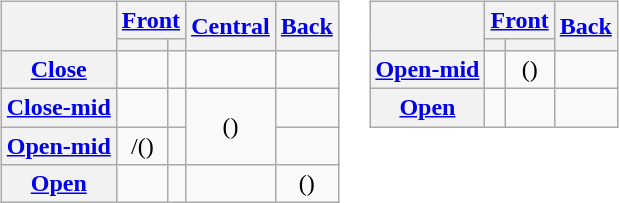<table>
<tr style="vertical-align: top;">
<td><br><table class="wikitable" style="text-align: center;">
<tr>
<th rowspan="2"></th>
<th colspan="2"><a href='#'>Front</a></th>
<th rowspan="2"><a href='#'>Central</a></th>
<th rowspan="2"><a href='#'>Back</a></th>
</tr>
<tr>
<th></th>
<th></th>
</tr>
<tr class="nounderlines">
<th><a href='#'>Close</a></th>
<td></td>
<td></td>
<td></td>
<td></td>
</tr>
<tr class="nounderlines">
<th><a href='#'>Close-mid</a></th>
<td></td>
<td></td>
<td rowspan="2">()</td>
<td></td>
</tr>
<tr class="nounderlines">
<th><a href='#'>Open-mid</a></th>
<td>/()</td>
<td></td>
<td></td>
</tr>
<tr class="nounderlines">
<th><a href='#'>Open</a></th>
<td></td>
<td></td>
<td></td>
<td>()</td>
</tr>
</table>
</td>
<td valign="top"><br><table class="wikitable" style="text-align: center">
<tr>
<th rowspan="2"></th>
<th colspan="2"><a href='#'>Front</a></th>
<th rowspan="2"><a href='#'>Back</a></th>
</tr>
<tr>
<th></th>
<th></th>
</tr>
<tr class="nounderlines">
<th><a href='#'>Open-mid</a></th>
<td></td>
<td>()</td>
<td></td>
</tr>
<tr class="nounderlines">
<th><a href='#'>Open</a></th>
<td></td>
<td></td>
<td></td>
</tr>
</table>
</td>
</tr>
</table>
